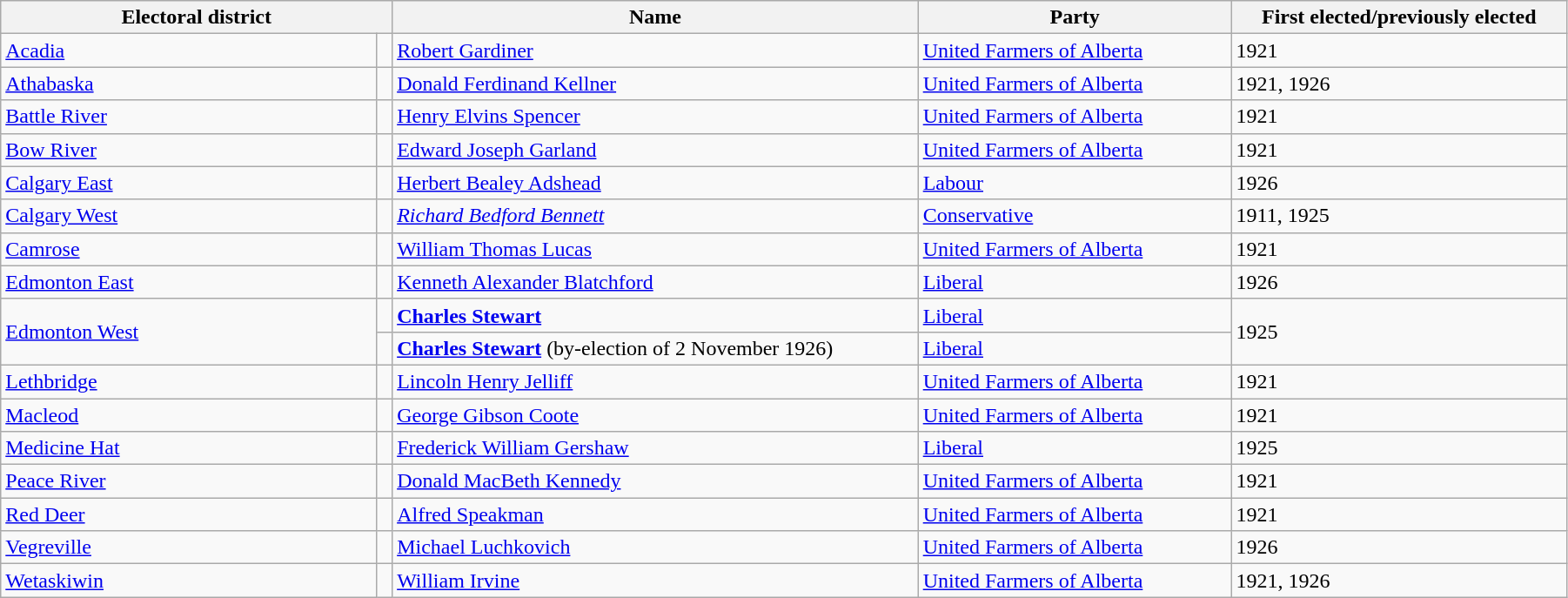<table class="wikitable" width=95%>
<tr>
<th colspan=2 width=25%>Electoral district</th>
<th>Name</th>
<th width=20%>Party</th>
<th>First elected/previously elected</th>
</tr>
<tr>
<td width=24%><a href='#'>Acadia</a></td>
<td></td>
<td><a href='#'>Robert Gardiner</a></td>
<td><a href='#'>United Farmers of Alberta</a></td>
<td>1921</td>
</tr>
<tr>
<td><a href='#'>Athabaska</a></td>
<td></td>
<td><a href='#'>Donald Ferdinand Kellner</a></td>
<td><a href='#'>United Farmers of Alberta</a></td>
<td>1921, 1926</td>
</tr>
<tr>
<td><a href='#'>Battle River</a></td>
<td></td>
<td><a href='#'>Henry Elvins Spencer</a></td>
<td><a href='#'>United Farmers of Alberta</a></td>
<td>1921</td>
</tr>
<tr>
<td><a href='#'>Bow River</a></td>
<td></td>
<td><a href='#'>Edward Joseph Garland</a></td>
<td><a href='#'>United Farmers of Alberta</a></td>
<td>1921</td>
</tr>
<tr>
<td><a href='#'>Calgary East</a></td>
<td></td>
<td><a href='#'>Herbert Bealey Adshead</a></td>
<td><a href='#'>Labour</a></td>
<td>1926</td>
</tr>
<tr>
<td><a href='#'>Calgary West</a></td>
<td></td>
<td><em><a href='#'>Richard Bedford Bennett</a></em></td>
<td><a href='#'>Conservative</a></td>
<td>1911, 1925</td>
</tr>
<tr>
<td><a href='#'>Camrose</a></td>
<td></td>
<td><a href='#'>William Thomas Lucas</a></td>
<td><a href='#'>United Farmers of Alberta</a></td>
<td>1921</td>
</tr>
<tr>
<td><a href='#'>Edmonton East</a></td>
<td></td>
<td><a href='#'>Kenneth Alexander Blatchford</a></td>
<td><a href='#'>Liberal</a></td>
<td>1926</td>
</tr>
<tr>
<td rowspan=2><a href='#'>Edmonton West</a></td>
<td></td>
<td><strong><a href='#'>Charles Stewart</a></strong></td>
<td><a href='#'>Liberal</a></td>
<td rowspan=2>1925</td>
</tr>
<tr>
<td></td>
<td><strong><a href='#'>Charles Stewart</a></strong> (by-election of 2 November 1926)</td>
<td><a href='#'>Liberal</a></td>
</tr>
<tr>
<td><a href='#'>Lethbridge</a></td>
<td></td>
<td><a href='#'>Lincoln Henry Jelliff</a></td>
<td><a href='#'>United Farmers of Alberta</a></td>
<td>1921</td>
</tr>
<tr>
<td><a href='#'>Macleod</a></td>
<td></td>
<td><a href='#'>George Gibson Coote</a></td>
<td><a href='#'>United Farmers of Alberta</a></td>
<td>1921</td>
</tr>
<tr>
<td><a href='#'>Medicine Hat</a></td>
<td></td>
<td><a href='#'>Frederick William Gershaw</a></td>
<td><a href='#'>Liberal</a></td>
<td>1925</td>
</tr>
<tr>
<td><a href='#'>Peace River</a></td>
<td></td>
<td><a href='#'>Donald MacBeth Kennedy</a></td>
<td><a href='#'>United Farmers of Alberta</a></td>
<td>1921</td>
</tr>
<tr>
<td><a href='#'>Red Deer</a></td>
<td></td>
<td><a href='#'>Alfred Speakman</a></td>
<td><a href='#'>United Farmers of Alberta</a></td>
<td>1921</td>
</tr>
<tr>
<td><a href='#'>Vegreville</a></td>
<td></td>
<td><a href='#'>Michael Luchkovich</a></td>
<td><a href='#'>United Farmers of Alberta</a></td>
<td>1926</td>
</tr>
<tr>
<td><a href='#'>Wetaskiwin</a></td>
<td></td>
<td><a href='#'>William Irvine</a></td>
<td><a href='#'>United Farmers of Alberta</a></td>
<td>1921, 1926</td>
</tr>
</table>
